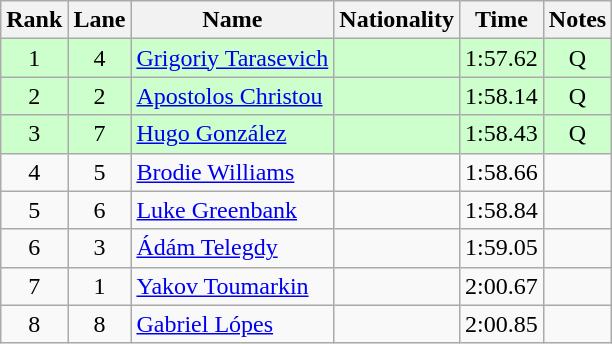<table class="wikitable sortable" style="text-align:center">
<tr>
<th>Rank</th>
<th>Lane</th>
<th>Name</th>
<th>Nationality</th>
<th>Time</th>
<th>Notes</th>
</tr>
<tr bgcolor=ccffcc>
<td>1</td>
<td>4</td>
<td align=left><a href='#'>Grigoriy Tarasevich</a></td>
<td align=left></td>
<td>1:57.62</td>
<td>Q</td>
</tr>
<tr bgcolor=ccffcc>
<td>2</td>
<td>2</td>
<td align=left><a href='#'>Apostolos Christou</a></td>
<td align=left></td>
<td>1:58.14</td>
<td>Q</td>
</tr>
<tr bgcolor=ccffcc>
<td>3</td>
<td>7</td>
<td align=left><a href='#'>Hugo González</a></td>
<td align=left></td>
<td>1:58.43</td>
<td>Q</td>
</tr>
<tr>
<td>4</td>
<td>5</td>
<td align=left><a href='#'>Brodie Williams</a></td>
<td align=left></td>
<td>1:58.66</td>
<td></td>
</tr>
<tr>
<td>5</td>
<td>6</td>
<td align=left><a href='#'>Luke Greenbank</a></td>
<td align=left></td>
<td>1:58.84</td>
<td></td>
</tr>
<tr>
<td>6</td>
<td>3</td>
<td align=left><a href='#'>Ádám Telegdy</a></td>
<td align=left></td>
<td>1:59.05</td>
<td></td>
</tr>
<tr>
<td>7</td>
<td>1</td>
<td align=left><a href='#'>Yakov Toumarkin</a></td>
<td align=left></td>
<td>2:00.67</td>
<td></td>
</tr>
<tr>
<td>8</td>
<td>8</td>
<td align=left><a href='#'>Gabriel Lópes</a></td>
<td align=left></td>
<td>2:00.85</td>
<td></td>
</tr>
</table>
